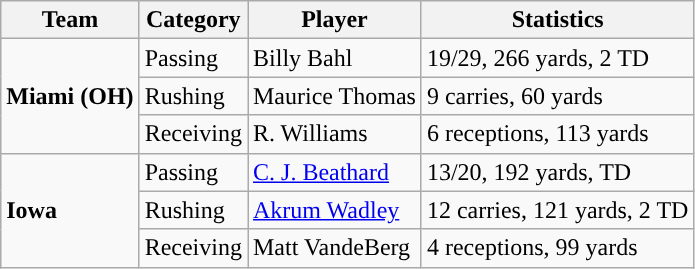<table class="wikitable" style="float: left;">
<tr>
<th>Team</th>
<th>Category</th>
<th>Player</th>
<th>Statistics</th>
</tr>
<tr>
<td rowspan=3><strong>Miami (OH)</strong></td>
<td>Passing</td>
<td>Billy Bahl</td>
<td>19/29, 266 yards, 2 TD</td>
</tr>
<tr>
<td>Rushing</td>
<td>Maurice Thomas</td>
<td>9 carries, 60 yards</td>
</tr>
<tr>
<td>Receiving</td>
<td>R. Williams</td>
<td>6 receptions, 113 yards</td>
</tr>
<tr>
<td rowspan=3><strong>Iowa</strong></td>
<td>Passing</td>
<td><a href='#'>C. J. Beathard</a></td>
<td>13/20, 192 yards, TD</td>
</tr>
<tr>
<td>Rushing</td>
<td><a href='#'>Akrum Wadley</a></td>
<td>12 carries, 121 yards, 2 TD</td>
</tr>
<tr>
<td>Receiving</td>
<td>Matt VandeBerg</td>
<td>4 receptions, 99 yards</td>
</tr>
</table>
